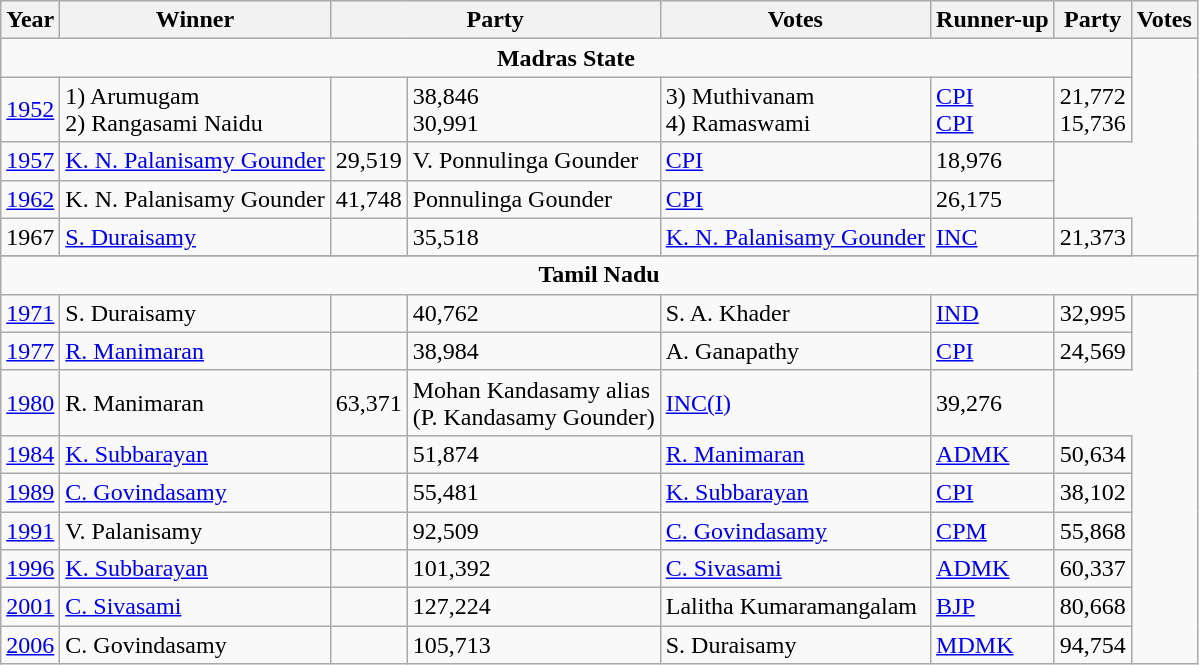<table class="wikitable sortable">
<tr>
<th>Year</th>
<th>Winner</th>
<th colspan=2>Party</th>
<th>Votes</th>
<th>Runner-up</th>
<th>Party</th>
<th>Votes</th>
</tr>
<tr>
<td style="text-align: center;" colspan="7"><strong>Madras State</strong></td>
</tr>
<tr>
<td><a href='#'>1952</a></td>
<td>1) Arumugam <br> 2) Rangasami Naidu</td>
<td></td>
<td>38,846 <br> 30,991</td>
<td>3) Muthivanam <br> 4) Ramaswami</td>
<td><a href='#'>CPI</a> <br> <a href='#'>CPI</a></td>
<td>21,772 <br> 15,736</td>
</tr>
<tr>
<td><a href='#'>1957</a></td>
<td><a href='#'>K. N. Palanisamy Gounder</a></td>
<td>29,519</td>
<td>V. Ponnulinga Gounder</td>
<td><a href='#'>CPI</a></td>
<td>18,976</td>
</tr>
<tr>
<td><a href='#'>1962</a></td>
<td>K. N. Palanisamy Gounder</td>
<td>41,748</td>
<td>Ponnulinga Gounder</td>
<td><a href='#'>CPI</a></td>
<td>26,175</td>
</tr>
<tr>
<td>1967</td>
<td><a href='#'>S. Duraisamy</a></td>
<td></td>
<td>35,518</td>
<td><a href='#'>K. N. Palanisamy Gounder</a></td>
<td><a href='#'>INC</a></td>
<td>21,373</td>
</tr>
<tr>
</tr>
<tr>
<td style="text-align: center;" colspan="8"><strong>Tamil Nadu</strong></td>
</tr>
<tr>
<td><a href='#'>1971</a></td>
<td>S. Duraisamy</td>
<td></td>
<td>40,762</td>
<td>S. A. Khader</td>
<td><a href='#'>IND</a></td>
<td>32,995</td>
</tr>
<tr>
<td><a href='#'>1977</a></td>
<td><a href='#'>R. Manimaran</a></td>
<td></td>
<td>38,984</td>
<td>A. Ganapathy</td>
<td><a href='#'>CPI</a></td>
<td>24,569</td>
</tr>
<tr>
<td><a href='#'>1980</a></td>
<td>R. Manimaran</td>
<td>63,371</td>
<td>Mohan Kandasamy alias <br>(P. Kandasamy Gounder)</td>
<td><a href='#'>INC(I)</a></td>
<td>39,276</td>
</tr>
<tr>
<td><a href='#'>1984</a></td>
<td><a href='#'>K. Subbarayan</a></td>
<td></td>
<td>51,874</td>
<td><a href='#'>R. Manimaran</a></td>
<td><a href='#'>ADMK</a></td>
<td>50,634</td>
</tr>
<tr>
<td><a href='#'>1989</a></td>
<td><a href='#'>C. Govindasamy</a></td>
<td></td>
<td>55,481</td>
<td><a href='#'>K. Subbarayan</a></td>
<td><a href='#'>CPI</a></td>
<td>38,102</td>
</tr>
<tr>
<td><a href='#'>1991</a></td>
<td>V. Palanisamy</td>
<td></td>
<td>92,509</td>
<td><a href='#'>C. Govindasamy</a></td>
<td><a href='#'>CPM</a></td>
<td>55,868</td>
</tr>
<tr>
<td><a href='#'>1996</a></td>
<td><a href='#'>K. Subbarayan</a></td>
<td></td>
<td>101,392</td>
<td><a href='#'>C. Sivasami</a></td>
<td><a href='#'>ADMK</a></td>
<td>60,337</td>
</tr>
<tr>
<td><a href='#'>2001</a></td>
<td><a href='#'>C. Sivasami</a></td>
<td></td>
<td>127,224</td>
<td>Lalitha Kumaramangalam</td>
<td><a href='#'>BJP</a></td>
<td>80,668</td>
</tr>
<tr>
<td><a href='#'>2006</a></td>
<td>C. Govindasamy</td>
<td></td>
<td>105,713</td>
<td>S. Duraisamy</td>
<td><a href='#'>MDMK</a></td>
<td>94,754</td>
</tr>
</table>
